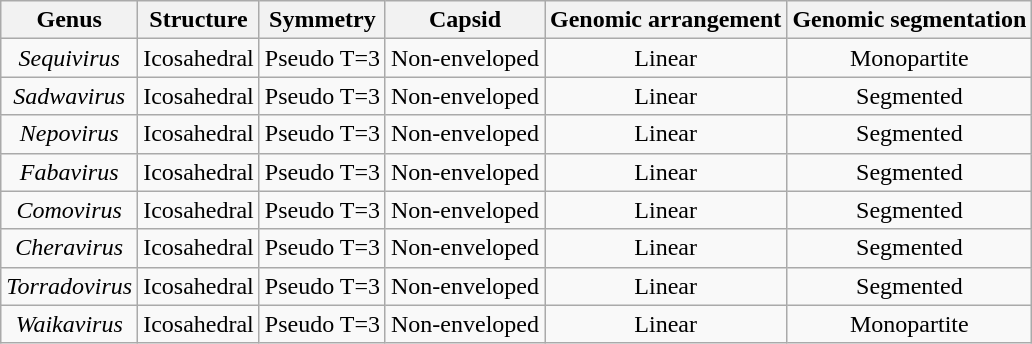<table class="wikitable sortable" style="text-align:center">
<tr>
<th>Genus</th>
<th>Structure</th>
<th>Symmetry</th>
<th>Capsid</th>
<th>Genomic arrangement</th>
<th>Genomic segmentation</th>
</tr>
<tr>
<td><em>Sequivirus</em></td>
<td>Icosahedral</td>
<td>Pseudo T=3</td>
<td>Non-enveloped</td>
<td>Linear</td>
<td>Monopartite</td>
</tr>
<tr>
<td><em>Sadwavirus</em></td>
<td>Icosahedral</td>
<td>Pseudo T=3</td>
<td>Non-enveloped</td>
<td>Linear</td>
<td>Segmented</td>
</tr>
<tr>
<td><em>Nepovirus</em></td>
<td>Icosahedral</td>
<td>Pseudo T=3</td>
<td>Non-enveloped</td>
<td>Linear</td>
<td>Segmented</td>
</tr>
<tr>
<td><em>Fabavirus</em></td>
<td>Icosahedral</td>
<td>Pseudo T=3</td>
<td>Non-enveloped</td>
<td>Linear</td>
<td>Segmented</td>
</tr>
<tr>
<td><em>Comovirus</em></td>
<td>Icosahedral</td>
<td>Pseudo T=3</td>
<td>Non-enveloped</td>
<td>Linear</td>
<td>Segmented</td>
</tr>
<tr>
<td><em>Cheravirus</em></td>
<td>Icosahedral</td>
<td>Pseudo T=3</td>
<td>Non-enveloped</td>
<td>Linear</td>
<td>Segmented</td>
</tr>
<tr>
<td><em>Torradovirus</em></td>
<td>Icosahedral</td>
<td>Pseudo T=3</td>
<td>Non-enveloped</td>
<td>Linear</td>
<td>Segmented</td>
</tr>
<tr>
<td><em>Waikavirus</em></td>
<td>Icosahedral</td>
<td>Pseudo T=3</td>
<td>Non-enveloped</td>
<td>Linear</td>
<td>Monopartite</td>
</tr>
</table>
